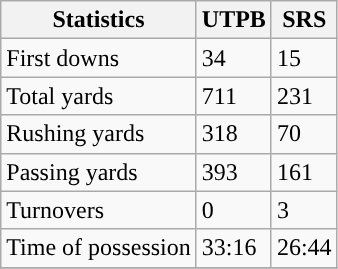<table class="wikitable" style="float: left;">
<tr>
<th>Statistics</th>
<th>UTPB</th>
<th>SRS</th>
</tr>
<tr>
<td>First downs</td>
<td>34</td>
<td>15</td>
</tr>
<tr>
<td>Total yards</td>
<td>711</td>
<td>231</td>
</tr>
<tr>
<td>Rushing yards</td>
<td>318</td>
<td>70</td>
</tr>
<tr>
<td>Passing yards</td>
<td>393</td>
<td>161</td>
</tr>
<tr>
<td>Turnovers</td>
<td>0</td>
<td>3</td>
</tr>
<tr>
<td>Time of possession</td>
<td>33:16</td>
<td>26:44</td>
</tr>
<tr>
</tr>
</table>
